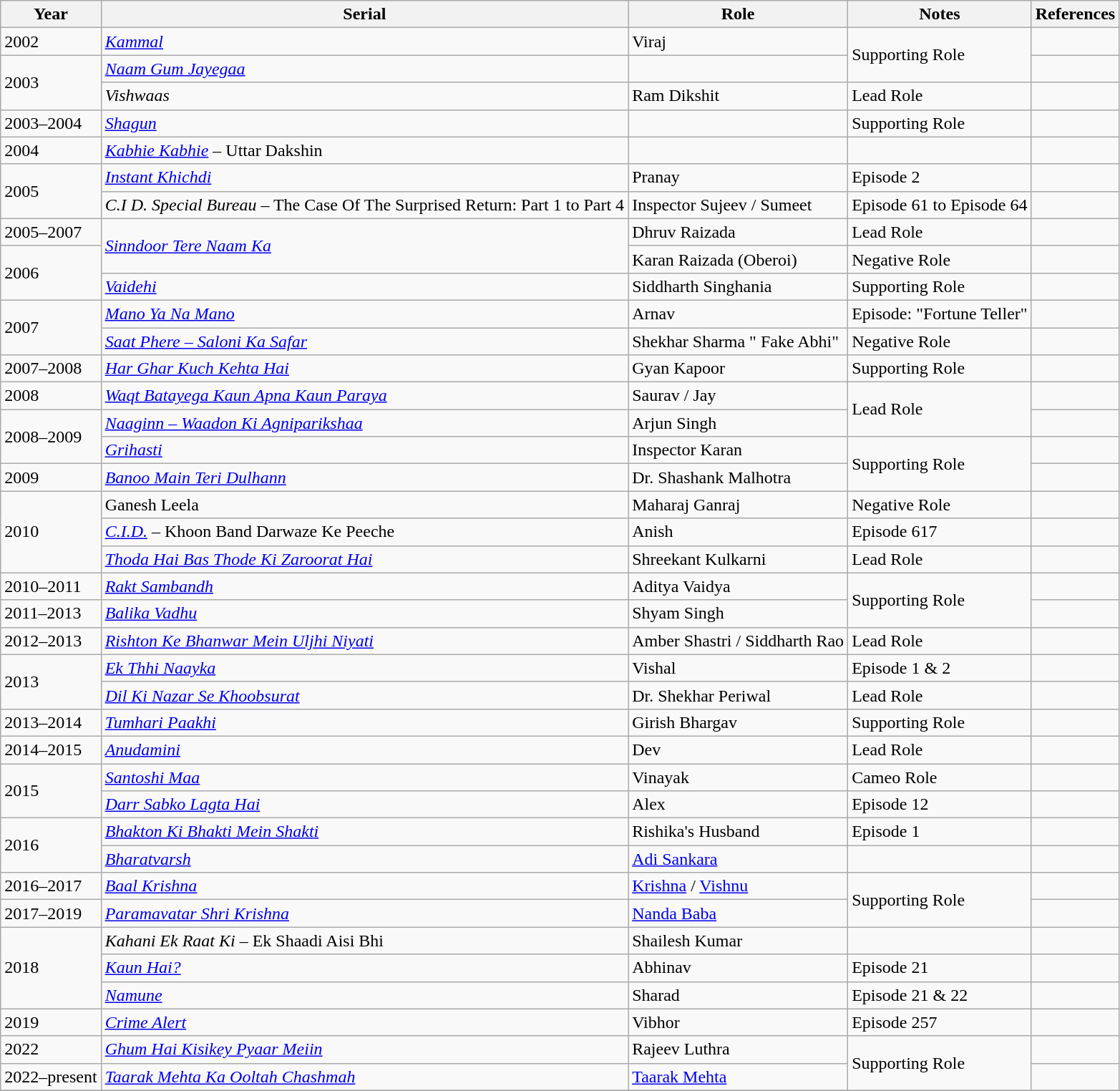<table class="wikitable sortable">
<tr>
<th>Year</th>
<th>Serial</th>
<th>Role</th>
<th>Notes</th>
<th>References</th>
</tr>
<tr>
<td>2002</td>
<td><em><a href='#'>Kammal</a></em></td>
<td>Viraj</td>
<td rowspan = "2">Supporting Role</td>
<td></td>
</tr>
<tr>
<td rowspan = "2">2003</td>
<td><em><a href='#'>Naam Gum Jayegaa</a></em></td>
<td></td>
<td></td>
</tr>
<tr>
<td><em>Vishwaas</em></td>
<td>Ram Dikshit</td>
<td>Lead Role</td>
<td></td>
</tr>
<tr>
<td>2003–2004</td>
<td><em><a href='#'>Shagun</a></em></td>
<td></td>
<td>Supporting Role</td>
<td></td>
</tr>
<tr>
<td>2004</td>
<td><em><a href='#'>Kabhie Kabhie</a></em> – Uttar Dakshin</td>
<td></td>
<td></td>
<td></td>
</tr>
<tr>
<td rowspan = "2">2005</td>
<td><em><a href='#'>Instant Khichdi</a></em></td>
<td>Pranay</td>
<td>Episode 2</td>
<td></td>
</tr>
<tr>
<td><em>C.I D. Special Bureau</em> – The Case Of The Surprised Return: Part 1 to Part 4</td>
<td>Inspector Sujeev / Sumeet</td>
<td>Episode 61 to Episode 64</td>
<td></td>
</tr>
<tr>
<td>2005–2007</td>
<td rowspan = "2"><em><a href='#'>Sinndoor Tere Naam Ka</a></em></td>
<td>Dhruv Raizada</td>
<td>Lead Role</td>
<td></td>
</tr>
<tr>
<td rowspan = "2">2006</td>
<td>Karan Raizada (Oberoi)</td>
<td>Negative Role</td>
<td></td>
</tr>
<tr>
<td><em><a href='#'>Vaidehi</a></em></td>
<td>Siddharth Singhania</td>
<td>Supporting Role</td>
<td></td>
</tr>
<tr>
<td rowspan = "2">2007</td>
<td><em><a href='#'>Mano Ya Na Mano</a></em></td>
<td>Arnav</td>
<td>Episode: "Fortune Teller"</td>
<td></td>
</tr>
<tr>
<td><em><a href='#'>Saat Phere – Saloni Ka Safar</a></em></td>
<td>Shekhar Sharma " Fake Abhi"</td>
<td>Negative Role</td>
<td></td>
</tr>
<tr>
<td>2007–2008</td>
<td><em><a href='#'>Har Ghar Kuch Kehta Hai</a></em></td>
<td>Gyan Kapoor</td>
<td>Supporting Role</td>
<td></td>
</tr>
<tr>
<td>2008</td>
<td><em><a href='#'>Waqt Batayega Kaun Apna Kaun Paraya</a></em></td>
<td>Saurav / Jay</td>
<td rowspan = "2">Lead Role</td>
<td></td>
</tr>
<tr>
<td rowspan=  "2">2008–2009</td>
<td><em><a href='#'>Naaginn – Waadon Ki Agniparikshaa</a></em></td>
<td>Arjun Singh</td>
<td></td>
</tr>
<tr>
<td><em><a href='#'>Grihasti</a></em></td>
<td>Inspector Karan</td>
<td rowspan = "2">Supporting Role</td>
<td></td>
</tr>
<tr>
<td>2009</td>
<td><em><a href='#'>Banoo Main Teri Dulhann</a></em></td>
<td>Dr. Shashank Malhotra</td>
<td></td>
</tr>
<tr>
<td rowspan = "3">2010</td>
<td>Ganesh Leela</td>
<td>Maharaj Ganraj</td>
<td>Negative Role</td>
<td></td>
</tr>
<tr>
<td><em><a href='#'>C.I.D.</a></em> – Khoon Band Darwaze Ke Peeche</td>
<td>Anish</td>
<td>Episode 617</td>
<td></td>
</tr>
<tr>
<td><em><a href='#'>Thoda Hai Bas Thode Ki Zaroorat Hai</a></em></td>
<td>Shreekant Kulkarni</td>
<td>Lead Role</td>
<td></td>
</tr>
<tr>
<td>2010–2011</td>
<td><em><a href='#'>Rakt Sambandh</a></em></td>
<td>Aditya Vaidya</td>
<td rowspan = "2">Supporting Role</td>
<td></td>
</tr>
<tr>
<td>2011–2013</td>
<td><em><a href='#'>Balika Vadhu</a></em></td>
<td>Shyam Singh</td>
<td></td>
</tr>
<tr>
<td>2012–2013</td>
<td><em><a href='#'>Rishton Ke Bhanwar Mein Uljhi Niyati</a></em></td>
<td>Amber Shastri / Siddharth Rao</td>
<td>Lead Role</td>
<td></td>
</tr>
<tr>
<td rowspan = "2">2013</td>
<td><em><a href='#'>Ek Thhi Naayka</a></em></td>
<td>Vishal</td>
<td>Episode 1 & 2</td>
<td></td>
</tr>
<tr>
<td><em><a href='#'>Dil Ki Nazar Se Khoobsurat</a></em></td>
<td>Dr. Shekhar Periwal</td>
<td>Lead Role</td>
<td></td>
</tr>
<tr>
<td>2013–2014</td>
<td><em><a href='#'>Tumhari Paakhi</a></em></td>
<td>Girish Bhargav</td>
<td>Supporting Role</td>
<td></td>
</tr>
<tr>
<td>2014–2015</td>
<td><em><a href='#'>Anudamini</a></em></td>
<td>Dev</td>
<td>Lead Role</td>
<td></td>
</tr>
<tr>
<td rowspan = "2">2015</td>
<td><em><a href='#'>Santoshi Maa</a></em></td>
<td>Vinayak</td>
<td>Cameo Role</td>
<td></td>
</tr>
<tr>
<td><em><a href='#'>Darr Sabko Lagta Hai</a></em></td>
<td>Alex</td>
<td>Episode 12</td>
<td></td>
</tr>
<tr>
<td rowspan = "2">2016</td>
<td><em><a href='#'>Bhakton Ki Bhakti Mein Shakti</a></em></td>
<td>Rishika's Husband</td>
<td>Episode 1</td>
<td></td>
</tr>
<tr>
<td><em><a href='#'>Bharatvarsh</a></em></td>
<td><a href='#'>Adi Sankara</a></td>
<td></td>
<td></td>
</tr>
<tr>
<td>2016–2017</td>
<td><em><a href='#'>Baal Krishna</a></em></td>
<td><a href='#'>Krishna</a> / <a href='#'>Vishnu</a></td>
<td rowspan = "2">Supporting Role</td>
<td></td>
</tr>
<tr>
<td>2017–2019</td>
<td><em><a href='#'>Paramavatar Shri Krishna</a></em></td>
<td><a href='#'>Nanda Baba</a></td>
<td></td>
</tr>
<tr>
<td rowspan = "3">2018</td>
<td><em>Kahani Ek Raat Ki</em> – Ek Shaadi Aisi Bhi</td>
<td>Shailesh Kumar</td>
<td></td>
<td></td>
</tr>
<tr>
<td><em><a href='#'>Kaun Hai?</a></em></td>
<td>Abhinav</td>
<td>Episode 21</td>
<td></td>
</tr>
<tr>
<td><em><a href='#'>Namune</a></em></td>
<td>Sharad</td>
<td>Episode 21 & 22</td>
<td></td>
</tr>
<tr>
<td>2019</td>
<td><em><a href='#'>Crime Alert</a></em></td>
<td>Vibhor</td>
<td>Episode 257</td>
<td></td>
</tr>
<tr>
<td>2022</td>
<td><em><a href='#'>Ghum Hai Kisikey Pyaar Meiin</a></em></td>
<td>Rajeev Luthra</td>
<td rowspan = "2">Supporting Role</td>
<td></td>
</tr>
<tr>
<td>2022–present</td>
<td><em><a href='#'>Taarak Mehta Ka Ooltah Chashmah</a></em></td>
<td><a href='#'>Taarak Mehta</a></td>
<td></td>
</tr>
<tr>
</tr>
</table>
